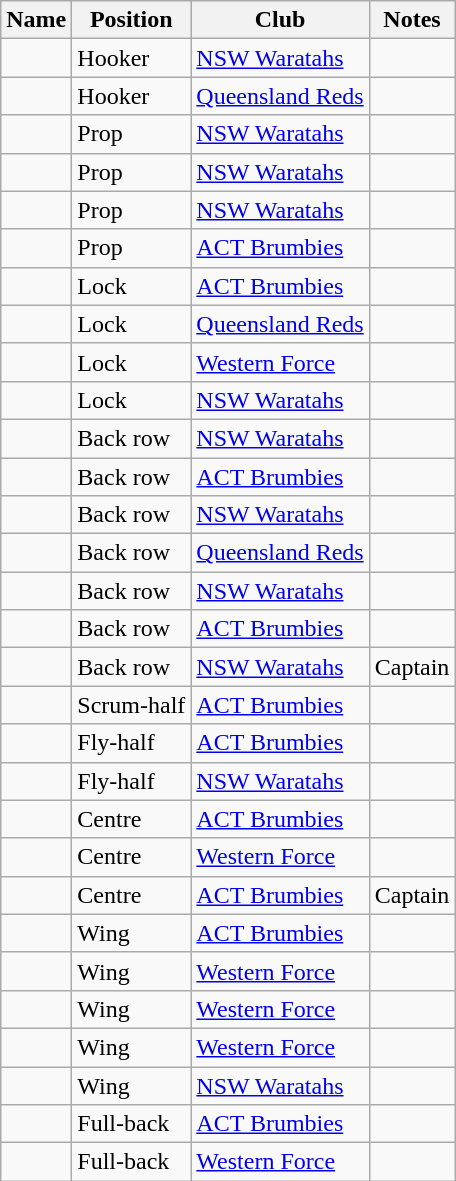<table class="wikitable sortable">
<tr>
<th>Name</th>
<th>Position</th>
<th>Club</th>
<th class="unsortable">Notes</th>
</tr>
<tr>
<td></td>
<td>Hooker</td>
<td><a href='#'>NSW Waratahs</a></td>
<td></td>
</tr>
<tr>
<td></td>
<td>Hooker</td>
<td><a href='#'>Queensland Reds</a></td>
<td></td>
</tr>
<tr>
<td></td>
<td>Prop</td>
<td><a href='#'>NSW Waratahs</a></td>
<td></td>
</tr>
<tr>
<td></td>
<td>Prop</td>
<td><a href='#'>NSW Waratahs</a></td>
<td></td>
</tr>
<tr>
<td></td>
<td>Prop</td>
<td><a href='#'>NSW Waratahs</a></td>
<td></td>
</tr>
<tr>
<td></td>
<td>Prop</td>
<td><a href='#'>ACT Brumbies</a></td>
<td></td>
</tr>
<tr>
<td></td>
<td>Lock</td>
<td><a href='#'>ACT Brumbies</a></td>
<td></td>
</tr>
<tr>
<td></td>
<td>Lock</td>
<td><a href='#'>Queensland Reds</a></td>
<td></td>
</tr>
<tr>
<td></td>
<td>Lock</td>
<td><a href='#'>Western Force</a></td>
<td></td>
</tr>
<tr>
<td></td>
<td>Lock</td>
<td><a href='#'>NSW Waratahs</a></td>
<td></td>
</tr>
<tr>
<td></td>
<td>Back row</td>
<td><a href='#'>NSW Waratahs</a></td>
<td></td>
</tr>
<tr>
<td></td>
<td>Back row</td>
<td><a href='#'>ACT Brumbies</a></td>
<td></td>
</tr>
<tr>
<td></td>
<td>Back row</td>
<td><a href='#'>NSW Waratahs</a></td>
<td></td>
</tr>
<tr>
<td></td>
<td>Back row</td>
<td><a href='#'>Queensland Reds</a></td>
<td></td>
</tr>
<tr>
<td></td>
<td>Back row</td>
<td><a href='#'>NSW Waratahs</a></td>
<td></td>
</tr>
<tr>
<td></td>
<td>Back row</td>
<td><a href='#'>ACT Brumbies</a></td>
<td></td>
</tr>
<tr>
<td></td>
<td>Back row</td>
<td><a href='#'>NSW Waratahs</a></td>
<td>Captain</td>
</tr>
<tr>
<td></td>
<td>Scrum-half</td>
<td><a href='#'>ACT Brumbies</a></td>
<td></td>
</tr>
<tr>
<td></td>
<td>Fly-half</td>
<td><a href='#'>ACT Brumbies</a></td>
<td></td>
</tr>
<tr>
<td></td>
<td>Fly-half</td>
<td><a href='#'>NSW Waratahs</a></td>
<td></td>
</tr>
<tr>
<td></td>
<td>Centre</td>
<td><a href='#'>ACT Brumbies</a></td>
<td></td>
</tr>
<tr>
<td></td>
<td>Centre</td>
<td><a href='#'>Western Force</a></td>
<td></td>
</tr>
<tr>
<td></td>
<td>Centre</td>
<td><a href='#'>ACT Brumbies</a></td>
<td>Captain</td>
</tr>
<tr>
<td></td>
<td>Wing</td>
<td><a href='#'>ACT Brumbies</a></td>
<td></td>
</tr>
<tr>
<td></td>
<td>Wing</td>
<td><a href='#'>Western Force</a></td>
<td></td>
</tr>
<tr>
<td></td>
<td>Wing</td>
<td><a href='#'>Western Force</a></td>
<td></td>
</tr>
<tr>
<td></td>
<td>Wing</td>
<td><a href='#'>Western Force</a></td>
<td></td>
</tr>
<tr>
<td></td>
<td>Wing</td>
<td><a href='#'>NSW Waratahs</a></td>
<td></td>
</tr>
<tr>
<td></td>
<td>Full-back</td>
<td><a href='#'>ACT Brumbies</a></td>
<td></td>
</tr>
<tr>
<td></td>
<td>Full-back</td>
<td><a href='#'>Western Force</a></td>
<td></td>
</tr>
</table>
